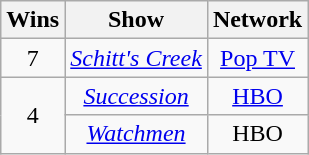<table class="wikitable sortable" style="text-align: center; max-width:29em">
<tr>
<th scope="col">Wins</th>
<th scope="col">Show</th>
<th scope="col">Network</th>
</tr>
<tr>
<td scope="row">7</td>
<td><em><a href='#'>Schitt's Creek</a></em></td>
<td><a href='#'>Pop TV</a></td>
</tr>
<tr>
<td scope="row" rowspan="2">4</td>
<td><em><a href='#'>Succession</a></em></td>
<td><a href='#'>HBO</a></td>
</tr>
<tr>
<td><em><a href='#'>Watchmen</a></em></td>
<td>HBO</td>
</tr>
</table>
